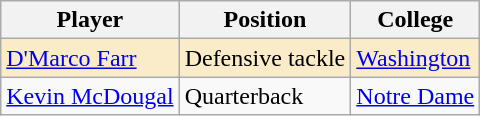<table class="wikitable">
<tr>
<th>Player</th>
<th>Position</th>
<th>College</th>
</tr>
<tr style="background:#faecc8;">
<td><a href='#'>D'Marco Farr</a></td>
<td>Defensive tackle</td>
<td><a href='#'>Washington</a></td>
</tr>
<tr>
<td><a href='#'>Kevin McDougal</a></td>
<td>Quarterback</td>
<td><a href='#'>Notre Dame</a></td>
</tr>
</table>
